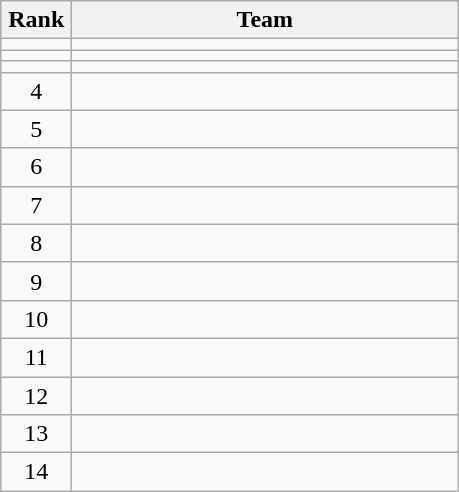<table class="wikitable" style="text-align:center;">
<tr>
<th width=40>Rank</th>
<th width=250>Team</th>
</tr>
<tr>
<td></td>
<td style="text-align:left;"></td>
</tr>
<tr>
<td></td>
<td style="text-align:left;"></td>
</tr>
<tr>
<td></td>
<td style="text-align:left;"></td>
</tr>
<tr>
<td>4</td>
<td style="text-align:left;"></td>
</tr>
<tr>
<td>5</td>
<td style="text-align:left;"></td>
</tr>
<tr>
<td>6</td>
<td style="text-align:left;"></td>
</tr>
<tr>
<td>7</td>
<td style="text-align:left;"></td>
</tr>
<tr>
<td>8</td>
<td style="text-align:left;"></td>
</tr>
<tr>
<td>9</td>
<td style="text-align:left;"></td>
</tr>
<tr>
<td>10</td>
<td style="text-align:left;"></td>
</tr>
<tr>
<td>11</td>
<td style="text-align:left;"></td>
</tr>
<tr>
<td>12</td>
<td style="text-align:left;"></td>
</tr>
<tr>
<td>13</td>
<td style="text-align:left;"></td>
</tr>
<tr>
<td>14</td>
<td style="text-align:left;"></td>
</tr>
</table>
